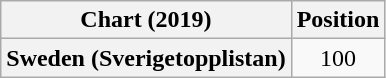<table class="wikitable plainrowheaders" style="text-align:center">
<tr>
<th scope="col">Chart (2019)</th>
<th scope="col">Position</th>
</tr>
<tr>
<th scope="row">Sweden (Sverigetopplistan)</th>
<td>100</td>
</tr>
</table>
